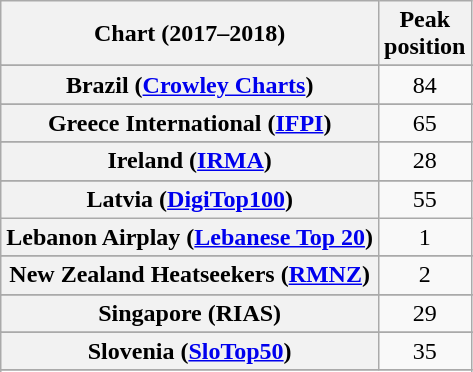<table class="wikitable sortable plainrowheaders" style="text-align:center">
<tr>
<th scope="col">Chart (2017–2018)</th>
<th scope="col">Peak<br>position</th>
</tr>
<tr>
</tr>
<tr>
</tr>
<tr>
</tr>
<tr>
<th scope="row">Brazil (<a href='#'>Crowley Charts</a>)</th>
<td>84</td>
</tr>
<tr>
</tr>
<tr>
</tr>
<tr>
</tr>
<tr>
</tr>
<tr>
</tr>
<tr>
</tr>
<tr>
</tr>
<tr>
<th scope="row">Greece International (<a href='#'>IFPI</a>)</th>
<td>65</td>
</tr>
<tr>
</tr>
<tr>
<th scope="row">Ireland (<a href='#'>IRMA</a>)</th>
<td>28</td>
</tr>
<tr>
</tr>
<tr>
<th scope="row">Latvia (<a href='#'>DigiTop100</a>)</th>
<td>55</td>
</tr>
<tr>
<th scope="row">Lebanon Airplay (<a href='#'>Lebanese Top 20</a>)</th>
<td>1</td>
</tr>
<tr>
</tr>
<tr>
<th scope="row">New Zealand Heatseekers (<a href='#'>RMNZ</a>)</th>
<td>2</td>
</tr>
<tr>
</tr>
<tr>
</tr>
<tr>
<th scope="row">Singapore (RIAS)</th>
<td>29</td>
</tr>
<tr>
</tr>
<tr>
</tr>
<tr>
<th scope="row">Slovenia (<a href='#'>SloTop50</a>)</th>
<td>35</td>
</tr>
<tr>
</tr>
<tr>
</tr>
<tr>
</tr>
<tr>
</tr>
<tr>
</tr>
<tr>
</tr>
</table>
